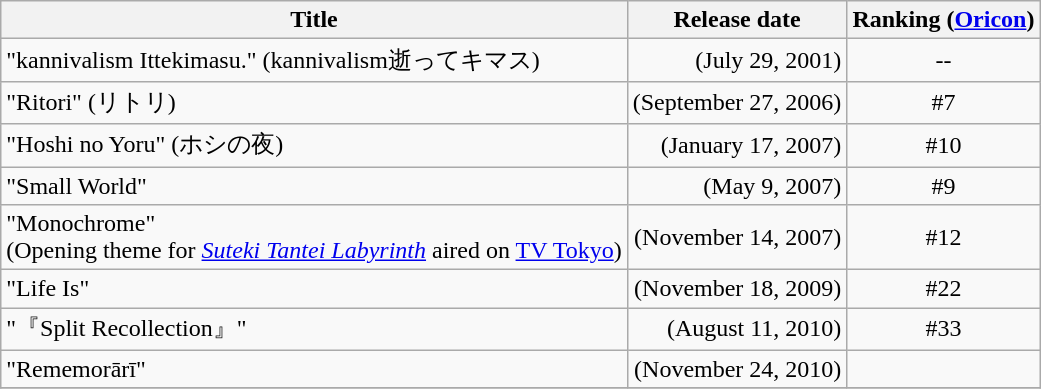<table class="wikitable">
<tr>
<th>Title</th>
<th>Release date</th>
<th>Ranking (<a href='#'>Oricon</a>)</th>
</tr>
<tr>
<td>"kannivalism Ittekimasu." (kannivalism逝ってキマス)</td>
<td align="right">(July 29, 2001)</td>
<td align="center">--</td>
</tr>
<tr>
<td>"Ritori" (リトリ)</td>
<td align="right">(September 27, 2006)</td>
<td align="center">#7</td>
</tr>
<tr>
<td>"Hoshi no Yoru" (ホシの夜)</td>
<td align="right">(January 17, 2007)</td>
<td align="center">#10</td>
</tr>
<tr>
<td>"Small World"</td>
<td align="right">(May 9, 2007)</td>
<td align="center">#9</td>
</tr>
<tr>
<td>"Monochrome"<br>(Opening theme for <em><a href='#'>Suteki Tantei Labyrinth</a></em> aired on <a href='#'>TV Tokyo</a>)</td>
<td align="right">(November 14, 2007)</td>
<td align="center">#12</td>
</tr>
<tr>
<td>"Life Is"</td>
<td align="right">(November 18, 2009)</td>
<td align="center">#22</td>
</tr>
<tr>
<td>"『Split Recollection』"</td>
<td align="right">(August 11, 2010)</td>
<td align="center">#33</td>
</tr>
<tr>
<td>"Rememorārī"</td>
<td align="right">(November 24, 2010)</td>
<td align="center"></td>
</tr>
<tr>
</tr>
</table>
